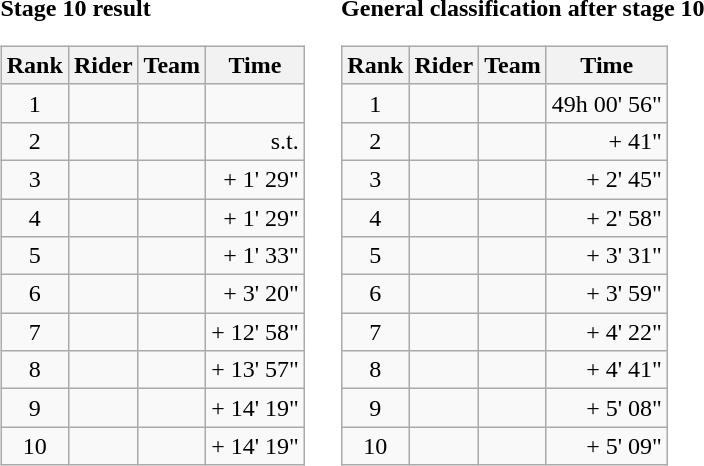<table>
<tr>
<td><strong>Stage 10 result</strong><br><table class="wikitable">
<tr>
<th scope="col">Rank</th>
<th scope="col">Rider</th>
<th scope="col">Team</th>
<th scope="col">Time</th>
</tr>
<tr>
<td style="text-align:center;">1</td>
<td></td>
<td></td>
<td style="text-align:right;"></td>
</tr>
<tr>
<td style="text-align:center;">2</td>
<td> </td>
<td></td>
<td style="text-align:right;">s.t.</td>
</tr>
<tr>
<td style="text-align:center;">3</td>
<td></td>
<td></td>
<td style="text-align:right;">+ 1' 29"</td>
</tr>
<tr>
<td style="text-align:center;">4</td>
<td></td>
<td></td>
<td style="text-align:right;">+ 1' 29"</td>
</tr>
<tr>
<td style="text-align:center;">5</td>
<td></td>
<td></td>
<td style="text-align:right;">+ 1' 33"</td>
</tr>
<tr>
<td style="text-align:center;">6</td>
<td></td>
<td></td>
<td style="text-align:right;">+ 3' 20"</td>
</tr>
<tr>
<td style="text-align:center;">7</td>
<td></td>
<td></td>
<td style="text-align:right;">+ 12' 58"</td>
</tr>
<tr>
<td style="text-align:center;">8</td>
<td></td>
<td></td>
<td style="text-align:right;">+ 13' 57"</td>
</tr>
<tr>
<td style="text-align:center;">9</td>
<td></td>
<td></td>
<td style="text-align:right;">+ 14' 19"</td>
</tr>
<tr>
<td style="text-align:center;">10</td>
<td></td>
<td></td>
<td style="text-align:right;">+ 14' 19"</td>
</tr>
</table>
</td>
<td></td>
<td><strong>General classification after stage 10</strong><br><table class="wikitable">
<tr>
<th scope="col">Rank</th>
<th scope="col">Rider</th>
<th scope="col">Team</th>
<th scope="col">Time</th>
</tr>
<tr>
<td style="text-align:center;">1</td>
<td>  </td>
<td></td>
<td style="text-align:right;">49h 00' 56"</td>
</tr>
<tr>
<td style="text-align:center;">2</td>
<td></td>
<td></td>
<td style="text-align:right;">+ 41"</td>
</tr>
<tr>
<td style="text-align:center;">3</td>
<td></td>
<td></td>
<td style="text-align:right;">+ 2' 45"</td>
</tr>
<tr>
<td style="text-align:center;">4</td>
<td></td>
<td></td>
<td style="text-align:right;">+ 2' 58"</td>
</tr>
<tr>
<td style="text-align:center;">5</td>
<td></td>
<td></td>
<td style="text-align:right;">+ 3' 31"</td>
</tr>
<tr>
<td style="text-align:center;">6</td>
<td></td>
<td></td>
<td style="text-align:right;">+ 3' 59"</td>
</tr>
<tr>
<td style="text-align:center;">7</td>
<td></td>
<td></td>
<td style="text-align:right;">+ 4' 22"</td>
</tr>
<tr>
<td style="text-align:center;">8</td>
<td> </td>
<td></td>
<td style="text-align:right;">+ 4' 41"</td>
</tr>
<tr>
<td style="text-align:center;">9</td>
<td></td>
<td></td>
<td style="text-align:right;">+ 5' 08"</td>
</tr>
<tr>
<td style="text-align:center;">10</td>
<td></td>
<td></td>
<td style="text-align:right;">+ 5' 09"</td>
</tr>
</table>
</td>
</tr>
</table>
